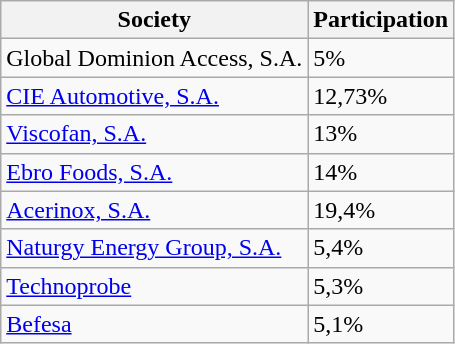<table class="wikitable sortable">
<tr>
<th>Society</th>
<th>Participation</th>
</tr>
<tr>
<td>Global Dominion Access, S.A.</td>
<td>5%</td>
</tr>
<tr>
<td><a href='#'>CIE Automotive, S.A.</a></td>
<td>12,73%</td>
</tr>
<tr>
<td><a href='#'>Viscofan, S.A.</a></td>
<td>13%</td>
</tr>
<tr>
<td><a href='#'>Ebro Foods, S.A.</a></td>
<td>14%</td>
</tr>
<tr>
<td><a href='#'>Acerinox, S.A.</a></td>
<td>19,4%</td>
</tr>
<tr>
<td><a href='#'>Naturgy Energy Group, S.A.</a></td>
<td>5,4%</td>
</tr>
<tr>
<td><a href='#'>Technoprobe</a></td>
<td>5,3%</td>
</tr>
<tr>
<td><a href='#'>Befesa</a></td>
<td>5,1%</td>
</tr>
</table>
